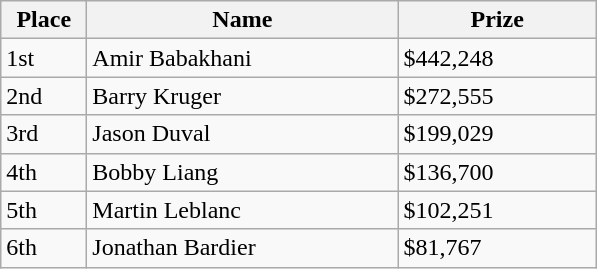<table class="wikitable">
<tr>
<th style="width:50px;">Place</th>
<th style="width:200px;">Name</th>
<th style="width:125px;">Prize</th>
</tr>
<tr>
<td>1st</td>
<td> Amir Babakhani</td>
<td>$442,248</td>
</tr>
<tr>
<td>2nd</td>
<td> Barry Kruger</td>
<td>$272,555</td>
</tr>
<tr>
<td>3rd</td>
<td> Jason Duval</td>
<td>$199,029</td>
</tr>
<tr>
<td>4th</td>
<td> Bobby Liang</td>
<td>$136,700</td>
</tr>
<tr>
<td>5th</td>
<td> Martin Leblanc</td>
<td>$102,251</td>
</tr>
<tr>
<td>6th</td>
<td> Jonathan Bardier</td>
<td>$81,767</td>
</tr>
</table>
